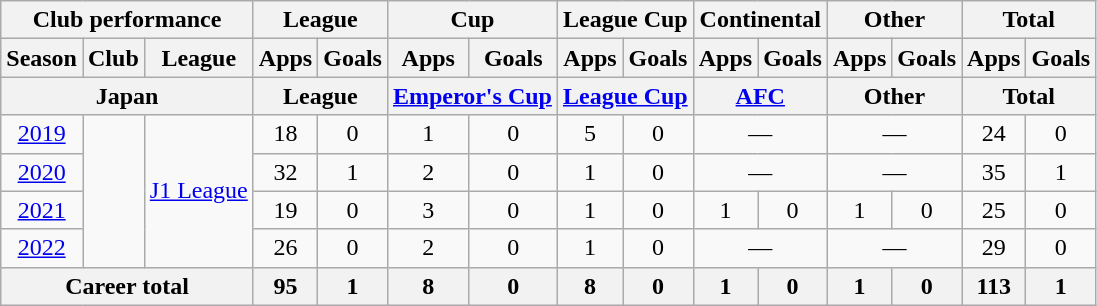<table class="wikitable" style="text-align:center">
<tr>
<th colspan=3>Club performance</th>
<th colspan=2>League</th>
<th colspan=2>Cup</th>
<th colspan=2>League Cup</th>
<th colspan=2>Continental</th>
<th colspan=2>Other</th>
<th colspan=2>Total</th>
</tr>
<tr>
<th>Season</th>
<th>Club</th>
<th>League</th>
<th>Apps</th>
<th>Goals</th>
<th>Apps</th>
<th>Goals</th>
<th>Apps</th>
<th>Goals</th>
<th>Apps</th>
<th>Goals</th>
<th>Apps</th>
<th>Goals</th>
<th>Apps</th>
<th>Goals</th>
</tr>
<tr>
<th colspan=3>Japan</th>
<th colspan=2>League</th>
<th colspan=2><a href='#'>Emperor's Cup</a></th>
<th colspan=2><a href='#'>League Cup</a></th>
<th colspan=2><a href='#'>AFC</a></th>
<th colspan=2>Other</th>
<th colspan=2>Total</th>
</tr>
<tr>
<td><a href='#'>2019</a></td>
<td rowspan="4"></td>
<td rowspan="4"><a href='#'>J1 League</a></td>
<td>18</td>
<td>0</td>
<td>1</td>
<td>0</td>
<td>5</td>
<td>0</td>
<td colspan="2">—</td>
<td colspan="2">—</td>
<td>24</td>
<td>0</td>
</tr>
<tr>
<td><a href='#'>2020</a></td>
<td>32</td>
<td>1</td>
<td>2</td>
<td>0</td>
<td>1</td>
<td>0</td>
<td colspan="2">—</td>
<td colspan="2">—</td>
<td>35</td>
<td>1</td>
</tr>
<tr>
<td><a href='#'>2021</a></td>
<td>19</td>
<td>0</td>
<td>3</td>
<td>0</td>
<td>1</td>
<td>0</td>
<td>1</td>
<td>0</td>
<td>1</td>
<td>0</td>
<td>25</td>
<td>0</td>
</tr>
<tr>
<td><a href='#'>2022</a></td>
<td>26</td>
<td>0</td>
<td>2</td>
<td>0</td>
<td>1</td>
<td>0</td>
<td colspan="2">—</td>
<td colspan="2">—</td>
<td>29</td>
<td>0</td>
</tr>
<tr>
<th colspan=3>Career total</th>
<th>95</th>
<th>1</th>
<th>8</th>
<th>0</th>
<th>8</th>
<th>0</th>
<th>1</th>
<th>0</th>
<th>1</th>
<th>0</th>
<th>113</th>
<th>1</th>
</tr>
</table>
